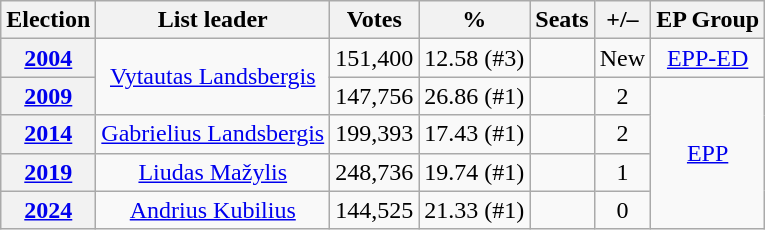<table class=wikitable style="text-align: center;">
<tr>
<th>Election</th>
<th>List leader</th>
<th>Votes</th>
<th>%</th>
<th>Seats</th>
<th>+/–</th>
<th>EP Group</th>
</tr>
<tr>
<th><a href='#'>2004</a></th>
<td rowspan=2><a href='#'>Vytautas Landsbergis</a></td>
<td>151,400</td>
<td>12.58 (#3)</td>
<td></td>
<td>New</td>
<td><a href='#'>EPP-ED</a></td>
</tr>
<tr>
<th><a href='#'>2009</a></th>
<td>147,756</td>
<td>26.86 (#1)</td>
<td></td>
<td> 2</td>
<td rowspan=4><a href='#'>EPP</a></td>
</tr>
<tr>
<th><a href='#'>2014</a></th>
<td><a href='#'>Gabrielius Landsbergis</a></td>
<td>199,393</td>
<td>17.43 (#1)</td>
<td></td>
<td> 2</td>
</tr>
<tr>
<th><a href='#'>2019</a></th>
<td><a href='#'>Liudas Mažylis</a></td>
<td>248,736</td>
<td>19.74 (#1)</td>
<td></td>
<td> 1</td>
</tr>
<tr>
<th><a href='#'>2024</a></th>
<td><a href='#'>Andrius Kubilius</a></td>
<td>144,525</td>
<td>21.33 (#1)</td>
<td></td>
<td> 0</td>
</tr>
</table>
